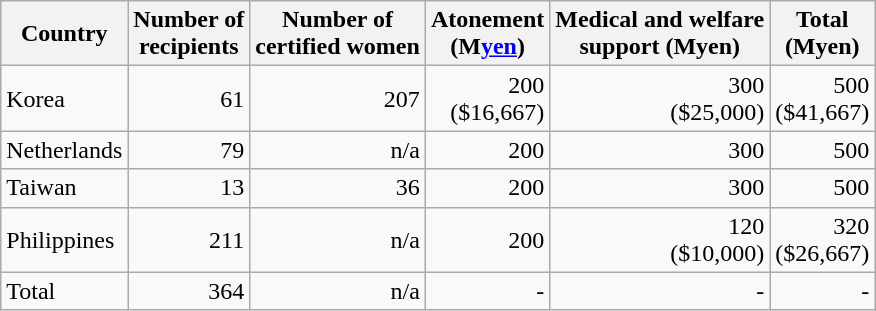<table class="wikitable" style="text-align: right;">
<tr>
<th>Country</th>
<th>Number of<br> recipients</th>
<th>Number of<br>certified women</th>
<th>Atonement<br> (M<a href='#'>yen</a>)</th>
<th>Medical and welfare<br> support (Myen)</th>
<th>Total<br> (Myen)</th>
</tr>
<tr>
<td style="text-align:left;">Korea</td>
<td>61</td>
<td>207</td>
<td>200<br>($16,667)</td>
<td>300<br>($25,000)</td>
<td>500<br>($41,667)</td>
</tr>
<tr>
<td style="text-align:left;">Netherlands</td>
<td>79</td>
<td>n/a</td>
<td>200</td>
<td>300</td>
<td>500</td>
</tr>
<tr>
<td style="text-align:left;">Taiwan</td>
<td>13</td>
<td>36</td>
<td>200</td>
<td>300</td>
<td>500</td>
</tr>
<tr>
<td style="text-align:left;">Philippines</td>
<td>211</td>
<td>n/a</td>
<td>200</td>
<td>120<br>($10,000)</td>
<td>320<br>($26,667)</td>
</tr>
<tr>
<td style="text-align:left;">Total</td>
<td>364</td>
<td>n/a</td>
<td>-</td>
<td>-</td>
<td>-</td>
</tr>
</table>
